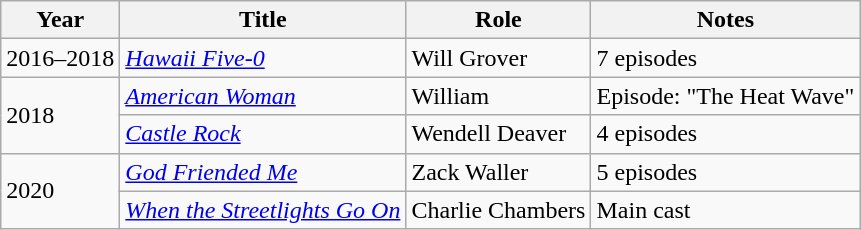<table class="wikitable sortable">
<tr>
<th>Year</th>
<th>Title</th>
<th>Role</th>
<th class="unsortable">Notes</th>
</tr>
<tr>
<td>2016–2018</td>
<td><em><a href='#'>Hawaii Five-0</a></em></td>
<td>Will Grover</td>
<td>7 episodes</td>
</tr>
<tr>
<td rowspan="2">2018</td>
<td><em><a href='#'>American Woman</a></em></td>
<td>William</td>
<td>Episode: "The Heat Wave"</td>
</tr>
<tr>
<td><em><a href='#'>Castle Rock</a></em></td>
<td>Wendell Deaver</td>
<td>4 episodes</td>
</tr>
<tr>
<td rowspan="2">2020</td>
<td><em><a href='#'>God Friended Me</a></em></td>
<td>Zack Waller</td>
<td>5 episodes</td>
</tr>
<tr>
<td><em><a href='#'>When the Streetlights Go On</a></em></td>
<td>Charlie Chambers</td>
<td>Main cast</td>
</tr>
</table>
